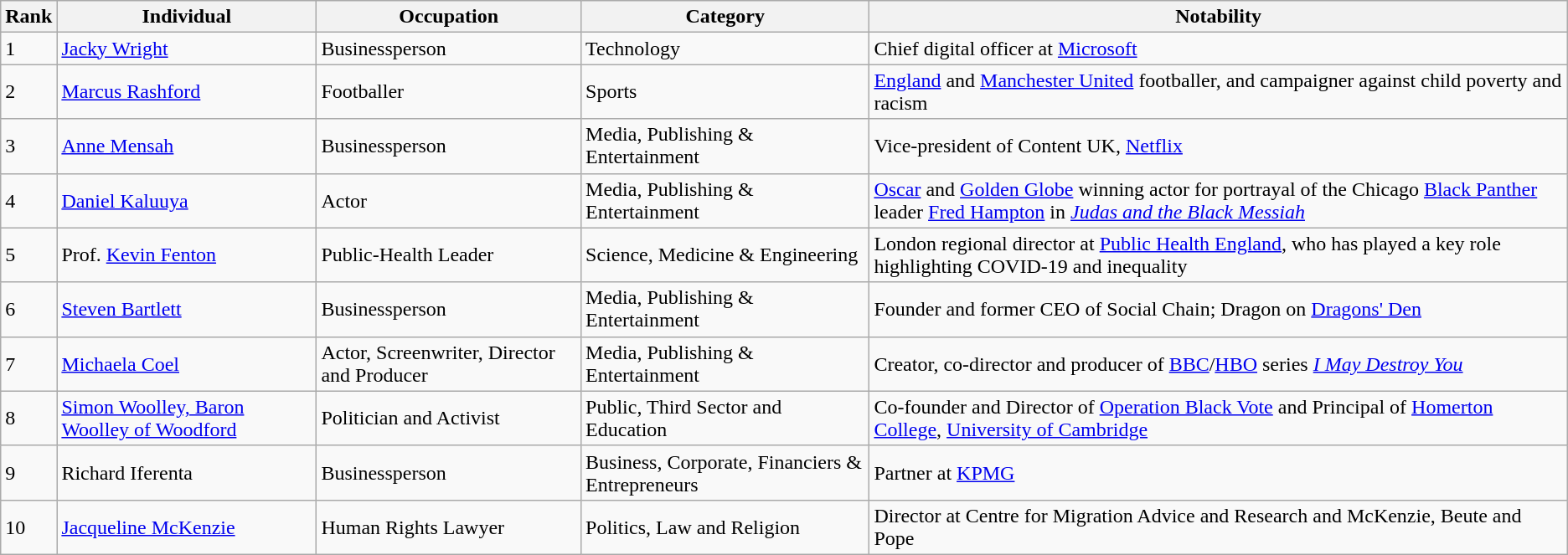<table class="wikitable sortable">
<tr>
<th>Rank</th>
<th>Individual</th>
<th>Occupation</th>
<th>Category</th>
<th>Notability</th>
</tr>
<tr>
<td>1</td>
<td><a href='#'>Jacky Wright</a></td>
<td>Businessperson</td>
<td>Technology</td>
<td>Chief digital officer at <a href='#'>Microsoft</a></td>
</tr>
<tr>
<td>2</td>
<td><a href='#'>Marcus Rashford</a></td>
<td>Footballer</td>
<td>Sports</td>
<td><a href='#'>England</a> and <a href='#'>Manchester United</a> footballer, and campaigner against child poverty and racism</td>
</tr>
<tr>
<td>3</td>
<td><a href='#'>Anne Mensah</a></td>
<td>Businessperson</td>
<td>Media, Publishing & Entertainment</td>
<td>Vice-president of Content UK, <a href='#'>Netflix</a></td>
</tr>
<tr>
<td>4</td>
<td><a href='#'>Daniel Kaluuya</a></td>
<td>Actor</td>
<td>Media, Publishing & Entertainment</td>
<td><a href='#'>Oscar</a> and <a href='#'>Golden Globe</a> winning actor for portrayal of the Chicago <a href='#'>Black Panther</a> leader <a href='#'>Fred Hampton</a> in <em><a href='#'>Judas and the Black Messiah</a></em></td>
</tr>
<tr>
<td>5</td>
<td>Prof. <a href='#'>Kevin Fenton</a></td>
<td>Public-Health Leader</td>
<td>Science, Medicine & Engineering</td>
<td>London regional director at <a href='#'>Public Health England</a>, who has played a key role highlighting COVID-19 and inequality</td>
</tr>
<tr>
<td>6</td>
<td><a href='#'>Steven Bartlett</a></td>
<td>Businessperson</td>
<td>Media, Publishing & Entertainment</td>
<td>Founder and former CEO of Social Chain; Dragon on <a href='#'>Dragons' Den</a></td>
</tr>
<tr>
<td>7</td>
<td><a href='#'>Michaela Coel</a></td>
<td>Actor, Screenwriter, Director and Producer</td>
<td>Media, Publishing & Entertainment</td>
<td>Creator, co-director and producer of <a href='#'>BBC</a>/<a href='#'>HBO</a> series <em><a href='#'>I May Destroy You</a></em></td>
</tr>
<tr>
<td>8</td>
<td><a href='#'>Simon Woolley, Baron Woolley of Woodford</a></td>
<td>Politician and Activist</td>
<td>Public, Third Sector and Education</td>
<td>Co-founder and Director of <a href='#'>Operation Black Vote</a> and Principal of <a href='#'>Homerton College</a>, <a href='#'>University of Cambridge</a></td>
</tr>
<tr>
<td>9</td>
<td>Richard Iferenta</td>
<td>Businessperson</td>
<td>Business, Corporate, Financiers & Entrepreneurs</td>
<td>Partner at <a href='#'>KPMG</a></td>
</tr>
<tr>
<td>10</td>
<td><a href='#'>Jacqueline McKenzie</a></td>
<td>Human Rights Lawyer</td>
<td>Politics, Law and Religion</td>
<td>Director at Centre for Migration Advice and Research and McKenzie, Beute and Pope</td>
</tr>
</table>
